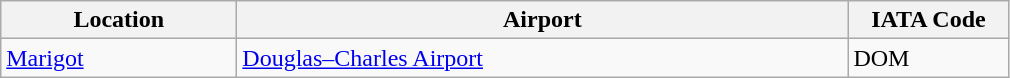<table class="wikitable">
<tr>
<th scope="col" style="width:150px;"><strong>Location</strong></th>
<th scope="col" style="width:400px;"><strong>Airport</strong></th>
<th scope="col" style="width:100px;"><strong>IATA Code</strong></th>
</tr>
<tr>
<td><a href='#'>Marigot</a></td>
<td><a href='#'>Douglas–Charles Airport</a></td>
<td>DOM</td>
</tr>
</table>
